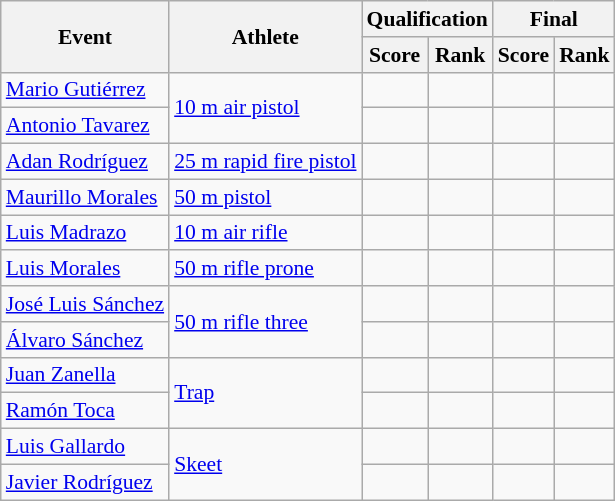<table class="wikitable" border="1" style="font-size:90%">
<tr>
<th rowspan=2>Event</th>
<th rowspan=2>Athlete</th>
<th colspan=2>Qualification</th>
<th colspan=2>Final</th>
</tr>
<tr>
<th>Score</th>
<th>Rank</th>
<th>Score</th>
<th>Rank</th>
</tr>
<tr>
<td><a href='#'>Mario Gutiérrez</a></td>
<td rowspan=2><a href='#'>10 m air pistol</a></td>
<td align=center></td>
<td align=center></td>
<td align=center></td>
<td align=center></td>
</tr>
<tr>
<td><a href='#'>Antonio Tavarez</a></td>
<td align=center></td>
<td align=center></td>
<td align=center></td>
<td align=center></td>
</tr>
<tr>
<td><a href='#'>Adan Rodríguez</a></td>
<td><a href='#'>25 m rapid fire pistol</a></td>
<td align=center></td>
<td align=center></td>
<td align=center></td>
<td align=center></td>
</tr>
<tr>
<td><a href='#'>Maurillo Morales</a></td>
<td><a href='#'>50 m pistol</a></td>
<td align=center></td>
<td align=center></td>
<td align=center></td>
<td align=center></td>
</tr>
<tr>
<td><a href='#'>Luis Madrazo</a></td>
<td><a href='#'>10 m air rifle</a></td>
<td align=center></td>
<td align=center></td>
<td align=center></td>
<td align=center></td>
</tr>
<tr>
<td><a href='#'>Luis Morales</a></td>
<td><a href='#'>50 m rifle prone</a></td>
<td align=center></td>
<td align=center></td>
<td align=center></td>
<td align=center></td>
</tr>
<tr>
<td><a href='#'>José Luis Sánchez</a></td>
<td rowspan=2><a href='#'>50 m rifle three</a></td>
<td align=center></td>
<td align=center></td>
<td align=center></td>
<td align=center></td>
</tr>
<tr>
<td><a href='#'>Álvaro Sánchez</a></td>
<td align=center></td>
<td align=center></td>
<td align=center></td>
<td align=center></td>
</tr>
<tr>
<td><a href='#'>Juan Zanella</a></td>
<td rowspan=2><a href='#'>Trap</a></td>
<td align=center></td>
<td align=center></td>
<td align=center></td>
<td align=center></td>
</tr>
<tr>
<td><a href='#'>Ramón Toca</a></td>
<td align=center></td>
<td align=center></td>
<td align=center></td>
<td align=center></td>
</tr>
<tr>
<td><a href='#'>Luis Gallardo</a></td>
<td rowspan=2><a href='#'>Skeet</a></td>
<td align=center></td>
<td align=center></td>
<td align=center></td>
<td align=center></td>
</tr>
<tr>
<td><a href='#'>Javier Rodríguez</a></td>
<td align=center></td>
<td align=center></td>
<td align=center></td>
<td align=center></td>
</tr>
</table>
